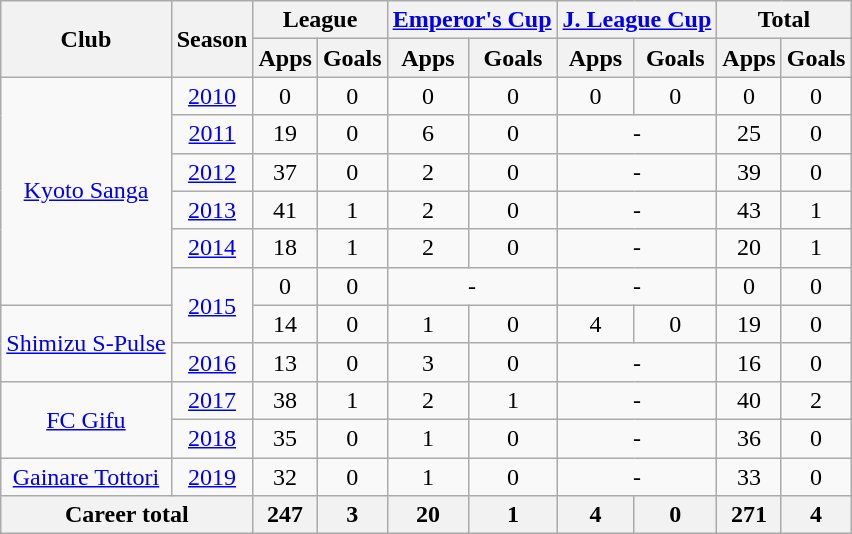<table class="wikitable" style="text-align:center;">
<tr>
<th rowspan="2">Club</th>
<th rowspan="2">Season</th>
<th colspan="2">League</th>
<th colspan="2"><a href='#'>Emperor's Cup</a></th>
<th colspan="2"><a href='#'>J. League Cup</a></th>
<th colspan="2">Total</th>
</tr>
<tr>
<th>Apps</th>
<th>Goals</th>
<th>Apps</th>
<th>Goals</th>
<th>Apps</th>
<th>Goals</th>
<th>Apps</th>
<th>Goals</th>
</tr>
<tr>
<td rowspan="6"><a href='#'>Kyoto Sanga</a></td>
<td><a href='#'>2010</a></td>
<td>0</td>
<td>0</td>
<td>0</td>
<td>0</td>
<td>0</td>
<td>0</td>
<td>0</td>
<td>0</td>
</tr>
<tr>
<td><a href='#'>2011</a></td>
<td>19</td>
<td>0</td>
<td>6</td>
<td>0</td>
<td colspan="2">-</td>
<td>25</td>
<td>0</td>
</tr>
<tr>
<td><a href='#'>2012</a></td>
<td>37</td>
<td>0</td>
<td>2</td>
<td>0</td>
<td colspan="2">-</td>
<td>39</td>
<td>0</td>
</tr>
<tr>
<td><a href='#'>2013</a></td>
<td>41</td>
<td>1</td>
<td>2</td>
<td>0</td>
<td colspan="2">-</td>
<td>43</td>
<td>1</td>
</tr>
<tr>
<td><a href='#'>2014</a></td>
<td>18</td>
<td>1</td>
<td>2</td>
<td>0</td>
<td colspan="2">-</td>
<td>20</td>
<td>1</td>
</tr>
<tr>
<td rowspan="2"><a href='#'>2015</a></td>
<td>0</td>
<td>0</td>
<td colspan="2">-</td>
<td colspan="2">-</td>
<td>0</td>
<td>0</td>
</tr>
<tr>
<td rowspan="2"><a href='#'>Shimizu S-Pulse</a></td>
<td>14</td>
<td>0</td>
<td>1</td>
<td>0</td>
<td>4</td>
<td>0</td>
<td>19</td>
<td>0</td>
</tr>
<tr>
<td><a href='#'>2016</a></td>
<td>13</td>
<td>0</td>
<td>3</td>
<td>0</td>
<td colspan="2">-</td>
<td>16</td>
<td>0</td>
</tr>
<tr>
<td rowspan="2"><a href='#'>FC Gifu</a></td>
<td><a href='#'>2017</a></td>
<td>38</td>
<td>1</td>
<td>2</td>
<td>1</td>
<td colspan="2">-</td>
<td>40</td>
<td>2</td>
</tr>
<tr>
<td><a href='#'>2018</a></td>
<td>35</td>
<td>0</td>
<td>1</td>
<td>0</td>
<td colspan="2">-</td>
<td>36</td>
<td>0</td>
</tr>
<tr>
<td><a href='#'>Gainare Tottori</a></td>
<td><a href='#'>2019</a></td>
<td>32</td>
<td>0</td>
<td>1</td>
<td>0</td>
<td colspan="2">-</td>
<td>33</td>
<td>0</td>
</tr>
<tr>
<th colspan="2">Career total</th>
<th>247</th>
<th>3</th>
<th>20</th>
<th>1</th>
<th>4</th>
<th>0</th>
<th>271</th>
<th>4</th>
</tr>
</table>
